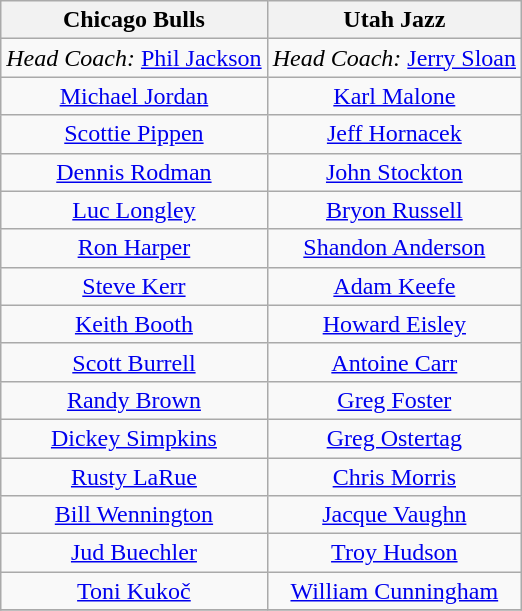<table class="wikitable" style="text-align:center">
<tr>
<th>Chicago Bulls</th>
<th>Utah Jazz</th>
</tr>
<tr>
<td><em>Head Coach:</em> <a href='#'>Phil Jackson</a></td>
<td><em>Head Coach:</em> <a href='#'>Jerry Sloan</a></td>
</tr>
<tr>
<td><a href='#'>Michael Jordan</a></td>
<td><a href='#'>Karl Malone</a></td>
</tr>
<tr>
<td><a href='#'>Scottie Pippen</a></td>
<td><a href='#'>Jeff Hornacek</a></td>
</tr>
<tr>
<td><a href='#'>Dennis Rodman</a></td>
<td><a href='#'>John Stockton</a></td>
</tr>
<tr>
<td><a href='#'>Luc Longley</a></td>
<td><a href='#'>Bryon Russell</a></td>
</tr>
<tr>
<td><a href='#'>Ron Harper</a></td>
<td><a href='#'>Shandon Anderson</a></td>
</tr>
<tr>
<td><a href='#'>Steve Kerr</a></td>
<td><a href='#'>Adam Keefe</a></td>
</tr>
<tr>
<td><a href='#'>Keith Booth</a></td>
<td><a href='#'>Howard Eisley</a></td>
</tr>
<tr>
<td><a href='#'>Scott Burrell</a></td>
<td><a href='#'>Antoine Carr</a></td>
</tr>
<tr>
<td><a href='#'>Randy Brown</a></td>
<td><a href='#'>Greg Foster</a></td>
</tr>
<tr>
<td><a href='#'>Dickey Simpkins</a></td>
<td><a href='#'>Greg Ostertag</a></td>
</tr>
<tr>
<td><a href='#'>Rusty LaRue</a></td>
<td><a href='#'>Chris Morris</a></td>
</tr>
<tr>
<td><a href='#'>Bill Wennington</a></td>
<td><a href='#'>Jacque Vaughn</a></td>
</tr>
<tr>
<td><a href='#'>Jud Buechler</a></td>
<td><a href='#'>Troy Hudson</a></td>
</tr>
<tr>
<td><a href='#'>Toni Kukoč</a></td>
<td><a href='#'>William Cunningham</a></td>
</tr>
<tr>
</tr>
</table>
